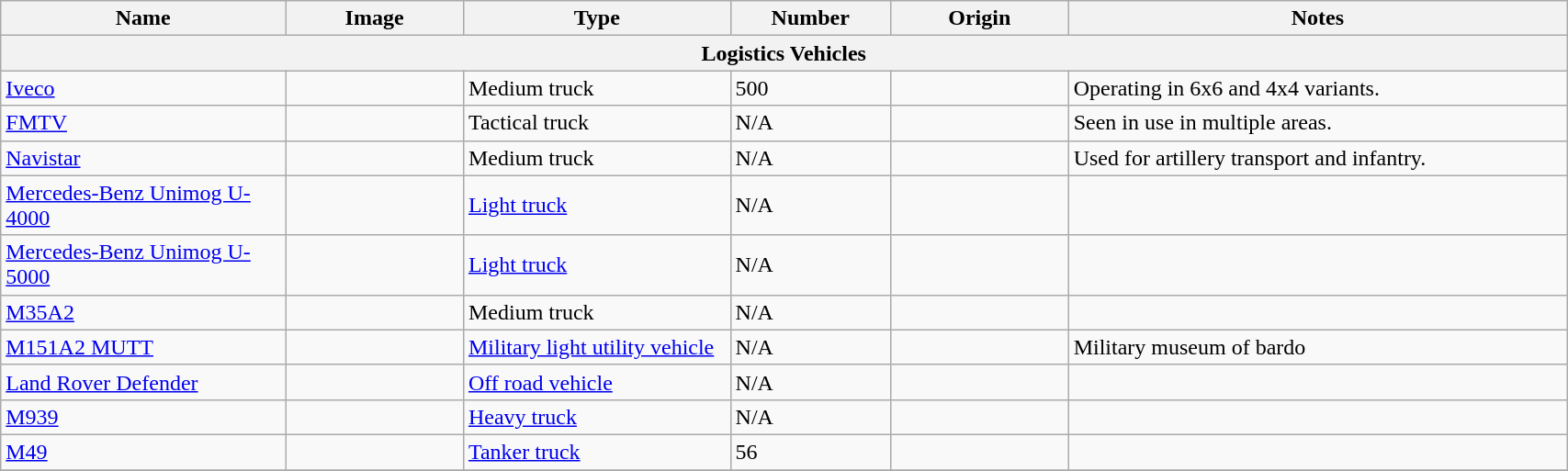<table class="wikitable" style="width:90%;">
<tr>
<th width=16%>Name</th>
<th width=10%>Image</th>
<th width=15%>Type</th>
<th width=9%>Number</th>
<th width=10%>Origin</th>
<th width=28%>Notes</th>
</tr>
<tr>
<th colspan="6">Logistics Vehicles</th>
</tr>
<tr>
<td><a href='#'>Iveco</a></td>
<td></td>
<td>Medium truck</td>
<td>500</td>
<td></td>
<td>Operating in 6x6 and 4x4 variants.</td>
</tr>
<tr>
<td><a href='#'>FMTV</a></td>
<td></td>
<td>Tactical truck</td>
<td>N/A</td>
<td></td>
<td>Seen in use in multiple areas.</td>
</tr>
<tr>
<td><a href='#'>Navistar</a></td>
<td></td>
<td>Medium truck</td>
<td>N/A</td>
<td></td>
<td>Used for artillery transport and infantry.</td>
</tr>
<tr>
<td><a href='#'>Mercedes-Benz Unimog U-4000</a></td>
<td></td>
<td><a href='#'>Light truck</a></td>
<td>N/A</td>
<td></td>
<td></td>
</tr>
<tr>
<td><a href='#'>Mercedes-Benz Unimog U-5000</a></td>
<td></td>
<td><a href='#'>Light truck</a></td>
<td>N/A</td>
<td></td>
<td></td>
</tr>
<tr>
<td><a href='#'>M35A2</a></td>
<td></td>
<td>Medium truck</td>
<td>N/A</td>
<td></td>
<td></td>
</tr>
<tr>
<td><a href='#'>M151A2 MUTT</a></td>
<td></td>
<td><a href='#'>Military light utility vehicle</a></td>
<td>N/A</td>
<td></td>
<td>Military museum of bardo</td>
</tr>
<tr>
<td><a href='#'>Land Rover Defender</a></td>
<td></td>
<td><a href='#'>Off road vehicle</a></td>
<td>N/A</td>
<td></td>
<td></td>
</tr>
<tr>
<td><a href='#'>M939</a></td>
<td></td>
<td><a href='#'>Heavy truck</a></td>
<td>N/A</td>
<td></td>
<td></td>
</tr>
<tr>
<td><a href='#'>M49</a></td>
<td></td>
<td><a href='#'>Tanker truck</a></td>
<td>56</td>
<td></td>
<td></td>
</tr>
<tr>
</tr>
</table>
